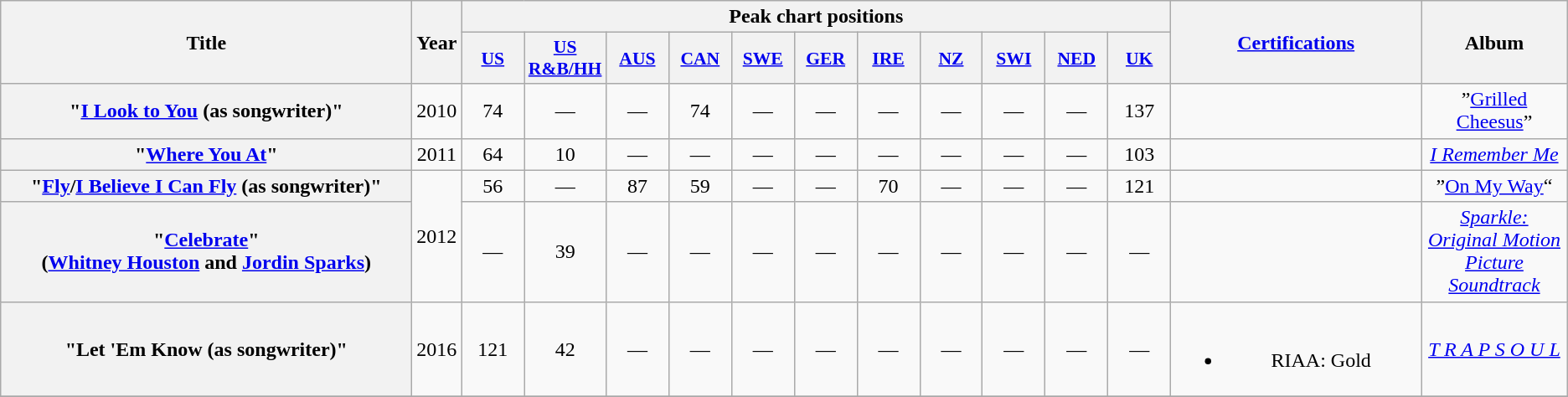<table class="wikitable plainrowheaders" style="text-align:center;">
<tr>
<th scope="col" rowspan="2" style="width:20em;">Title</th>
<th scope="col" rowspan="2">Year</th>
<th scope="col" colspan="11">Peak chart positions</th>
<th scope="col" rowspan="2" style="width:12em;"><a href='#'>Certifications</a></th>
<th scope="col" rowspan="2">Album</th>
</tr>
<tr>
<th scope="col" style="width:3em;font-size:90%;"><a href='#'>US</a></th>
<th scope="col" style="width:3em;font-size:90%;"><a href='#'>US R&B/HH</a></th>
<th scope="col" style="width:3em;font-size:90%;"><a href='#'>AUS</a></th>
<th scope="col" style="width:3em;font-size:90%;"><a href='#'>CAN</a></th>
<th scope="col" style="width:3em;font-size:90%;"><a href='#'>SWE</a></th>
<th scope="col" style="width:3em;font-size:90%;"><a href='#'>GER</a></th>
<th scope="col" style="width:3em;font-size:90%;"><a href='#'>IRE</a></th>
<th scope="col" style="width:3em;font-size:90%;"><a href='#'>NZ</a></th>
<th scope="col" style="width:3em;font-size:90%;"><a href='#'>SWI</a></th>
<th scope="col" style="width:3em;font-size:90%;"><a href='#'>NED</a></th>
<th scope="col" style="width:3em;font-size:90%;"><a href='#'>UK</a></th>
</tr>
<tr>
<th scope="row">"<a href='#'>I Look to You</a> (as songwriter)"<br></th>
<td>2010</td>
<td>74</td>
<td>—</td>
<td>—</td>
<td>74</td>
<td>—</td>
<td>—</td>
<td>—</td>
<td>—</td>
<td>—</td>
<td>—</td>
<td>137</td>
<td></td>
<td>”<a href='#'>Grilled Cheesus</a>”</td>
</tr>
<tr>
<th scope="row">"<a href='#'>Where You At</a>"<br></th>
<td>2011</td>
<td>64</td>
<td>10</td>
<td>—</td>
<td>—</td>
<td>—</td>
<td>—</td>
<td>—</td>
<td>—</td>
<td>—</td>
<td>—</td>
<td>103</td>
<td></td>
<td><em><a href='#'>I Remember Me</a></em></td>
</tr>
<tr>
<th scope="row">"<a href='#'>Fly</a>/<a href='#'>I Believe I Can Fly</a> (as songwriter)"<br></th>
<td rowspan="2">2012</td>
<td>56</td>
<td>—</td>
<td>87</td>
<td>59</td>
<td>—</td>
<td>—</td>
<td>70</td>
<td>—</td>
<td>—</td>
<td>—</td>
<td>121</td>
<td></td>
<td>”<a href='#'>On My Way</a>“</td>
</tr>
<tr>
<th scope="row">"<a href='#'>Celebrate</a>"<br>(<a href='#'>Whitney Houston</a> and <a href='#'>Jordin Sparks</a>)</th>
<td>—</td>
<td>39</td>
<td>—</td>
<td>—</td>
<td>—</td>
<td>—</td>
<td>—</td>
<td>—</td>
<td>—</td>
<td>—</td>
<td>—</td>
<td></td>
<td><em><a href='#'>Sparkle: Original Motion Picture Soundtrack</a></em></td>
</tr>
<tr>
<th scope="row">"Let 'Em Know (as songwriter)"<br></th>
<td rowspan="1">2016</td>
<td>121</td>
<td>42</td>
<td>—</td>
<td>—</td>
<td>—</td>
<td>—</td>
<td>—</td>
<td>—</td>
<td>—</td>
<td>—</td>
<td>—</td>
<td><br><ul><li>RIAA: Gold</li></ul></td>
<td><em><a href='#'>T R A P S O U L</a></em></td>
</tr>
<tr>
</tr>
</table>
